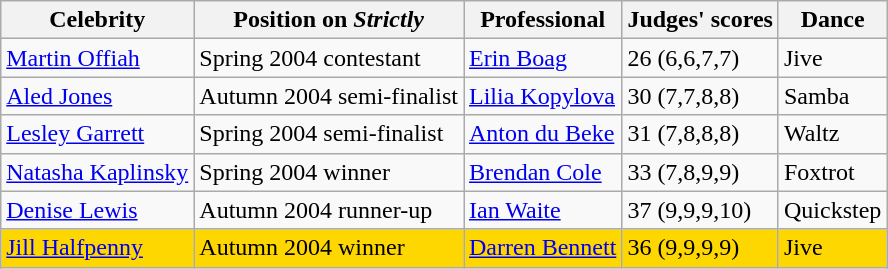<table class="wikitable sortable">
<tr>
<th>Celebrity</th>
<th>Position on <em>Strictly</em></th>
<th>Professional</th>
<th>Judges' scores</th>
<th>Dance</th>
</tr>
<tr>
<td><a href='#'>Martin Offiah</a></td>
<td>Spring 2004 contestant</td>
<td><a href='#'>Erin Boag</a></td>
<td>26 (6,6,7,7)</td>
<td>Jive</td>
</tr>
<tr>
<td><a href='#'>Aled Jones</a></td>
<td>Autumn 2004 semi-finalist</td>
<td><a href='#'>Lilia Kopylova</a></td>
<td>30 (7,7,8,8)</td>
<td>Samba</td>
</tr>
<tr>
<td><a href='#'>Lesley Garrett</a></td>
<td>Spring 2004 semi-finalist</td>
<td><a href='#'>Anton du Beke</a></td>
<td>31 (7,8,8,8)</td>
<td>Waltz</td>
</tr>
<tr>
<td><a href='#'>Natasha Kaplinsky</a></td>
<td>Spring 2004 winner</td>
<td><a href='#'>Brendan Cole</a></td>
<td>33 (7,8,9,9)</td>
<td>Foxtrot</td>
</tr>
<tr>
<td><a href='#'>Denise Lewis</a></td>
<td>Autumn 2004 runner-up</td>
<td><a href='#'>Ian Waite</a></td>
<td>37 (9,9,9,10)</td>
<td>Quickstep</td>
</tr>
<tr style="background:gold">
<td><a href='#'>Jill Halfpenny</a></td>
<td>Autumn 2004 winner</td>
<td><a href='#'>Darren Bennett</a></td>
<td>36 (9,9,9,9)</td>
<td>Jive</td>
</tr>
</table>
